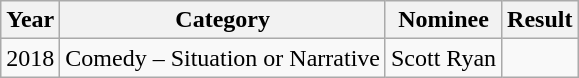<table class="wikitable">
<tr>
<th>Year</th>
<th>Category</th>
<th>Nominee</th>
<th>Result</th>
</tr>
<tr>
<td>2018</td>
<td>Comedy – Situation or Narrative</td>
<td>Scott Ryan</td>
<td></td>
</tr>
</table>
